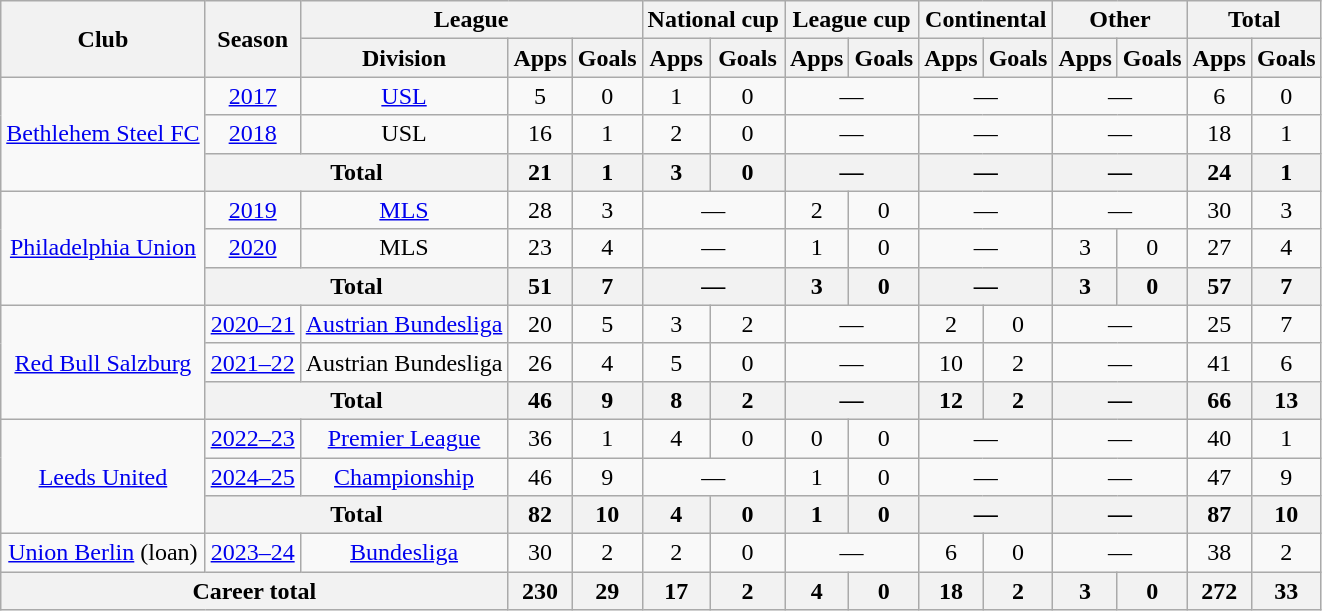<table class="wikitable" style="text-align: center;">
<tr>
<th rowspan="2">Club</th>
<th rowspan="2">Season</th>
<th colspan="3">League</th>
<th colspan="2">National cup</th>
<th colspan="2">League cup</th>
<th colspan="2">Continental</th>
<th colspan="2">Other</th>
<th colspan="2">Total</th>
</tr>
<tr>
<th>Division</th>
<th>Apps</th>
<th>Goals</th>
<th>Apps</th>
<th>Goals</th>
<th>Apps</th>
<th>Goals</th>
<th>Apps</th>
<th>Goals</th>
<th>Apps</th>
<th>Goals</th>
<th>Apps</th>
<th>Goals</th>
</tr>
<tr>
<td rowspan="3"><a href='#'>Bethlehem Steel FC</a></td>
<td><a href='#'>2017</a></td>
<td><a href='#'>USL</a></td>
<td>5</td>
<td>0</td>
<td>1</td>
<td>0</td>
<td colspan="2">—</td>
<td colspan="2">—</td>
<td colspan="2">—</td>
<td>6</td>
<td>0</td>
</tr>
<tr>
<td><a href='#'>2018</a></td>
<td>USL</td>
<td>16</td>
<td>1</td>
<td>2</td>
<td>0</td>
<td colspan="2">—</td>
<td colspan="2">—</td>
<td colspan="2">—</td>
<td>18</td>
<td>1</td>
</tr>
<tr>
<th colspan="2">Total</th>
<th>21</th>
<th>1</th>
<th>3</th>
<th>0</th>
<th colspan="2">—</th>
<th colspan="2">—</th>
<th colspan="2">—</th>
<th>24</th>
<th>1</th>
</tr>
<tr>
<td rowspan="3"><a href='#'>Philadelphia Union</a></td>
<td><a href='#'>2019</a></td>
<td><a href='#'>MLS</a></td>
<td>28</td>
<td>3</td>
<td colspan="2">—</td>
<td>2</td>
<td>0</td>
<td colspan="2">—</td>
<td colspan="2">—</td>
<td>30</td>
<td>3</td>
</tr>
<tr>
<td><a href='#'>2020</a></td>
<td>MLS</td>
<td>23</td>
<td>4</td>
<td colspan="2">—</td>
<td>1</td>
<td>0</td>
<td colspan="2">—</td>
<td>3</td>
<td>0</td>
<td>27</td>
<td>4</td>
</tr>
<tr>
<th colspan="2">Total</th>
<th>51</th>
<th>7</th>
<th colspan="2">—</th>
<th>3</th>
<th>0</th>
<th colspan="2">—</th>
<th>3</th>
<th>0</th>
<th>57</th>
<th>7</th>
</tr>
<tr>
<td rowspan="3"><a href='#'>Red Bull Salzburg</a></td>
<td><a href='#'>2020–21</a></td>
<td><a href='#'>Austrian Bundesliga</a></td>
<td>20</td>
<td>5</td>
<td>3</td>
<td>2</td>
<td colspan="2">—</td>
<td>2</td>
<td>0</td>
<td colspan="2">—</td>
<td>25</td>
<td>7</td>
</tr>
<tr>
<td><a href='#'>2021–22</a></td>
<td>Austrian Bundesliga</td>
<td>26</td>
<td>4</td>
<td>5</td>
<td>0</td>
<td colspan="2">—</td>
<td>10</td>
<td>2</td>
<td colspan="2">—</td>
<td>41</td>
<td>6</td>
</tr>
<tr>
<th colspan="2">Total</th>
<th>46</th>
<th>9</th>
<th>8</th>
<th>2</th>
<th colspan="2">—</th>
<th>12</th>
<th>2</th>
<th colspan="2">—</th>
<th>66</th>
<th>13</th>
</tr>
<tr>
<td rowspan="3"><a href='#'>Leeds United</a></td>
<td><a href='#'>2022–23</a></td>
<td><a href='#'>Premier League</a></td>
<td>36</td>
<td>1</td>
<td>4</td>
<td>0</td>
<td>0</td>
<td>0</td>
<td colspan="2">—</td>
<td colspan="2">—</td>
<td>40</td>
<td>1</td>
</tr>
<tr>
<td><a href='#'>2024–25</a></td>
<td><a href='#'>Championship</a></td>
<td>46</td>
<td>9</td>
<td colspan="2">—</td>
<td>1</td>
<td>0</td>
<td colspan="2">—</td>
<td colspan="2">—</td>
<td>47</td>
<td>9</td>
</tr>
<tr>
<th colspan="2">Total</th>
<th>82</th>
<th>10</th>
<th>4</th>
<th>0</th>
<th>1</th>
<th>0</th>
<th colspan="2">—</th>
<th colspan="2">—</th>
<th>87</th>
<th>10</th>
</tr>
<tr>
<td><a href='#'>Union Berlin</a> (loan)</td>
<td><a href='#'>2023–24</a></td>
<td><a href='#'>Bundesliga</a></td>
<td>30</td>
<td>2</td>
<td>2</td>
<td>0</td>
<td colspan="2">—</td>
<td>6</td>
<td>0</td>
<td colspan="2">—</td>
<td>38</td>
<td>2</td>
</tr>
<tr>
<th colspan="3">Career total</th>
<th>230</th>
<th>29</th>
<th>17</th>
<th>2</th>
<th>4</th>
<th>0</th>
<th>18</th>
<th>2</th>
<th>3</th>
<th>0</th>
<th>272</th>
<th>33</th>
</tr>
</table>
